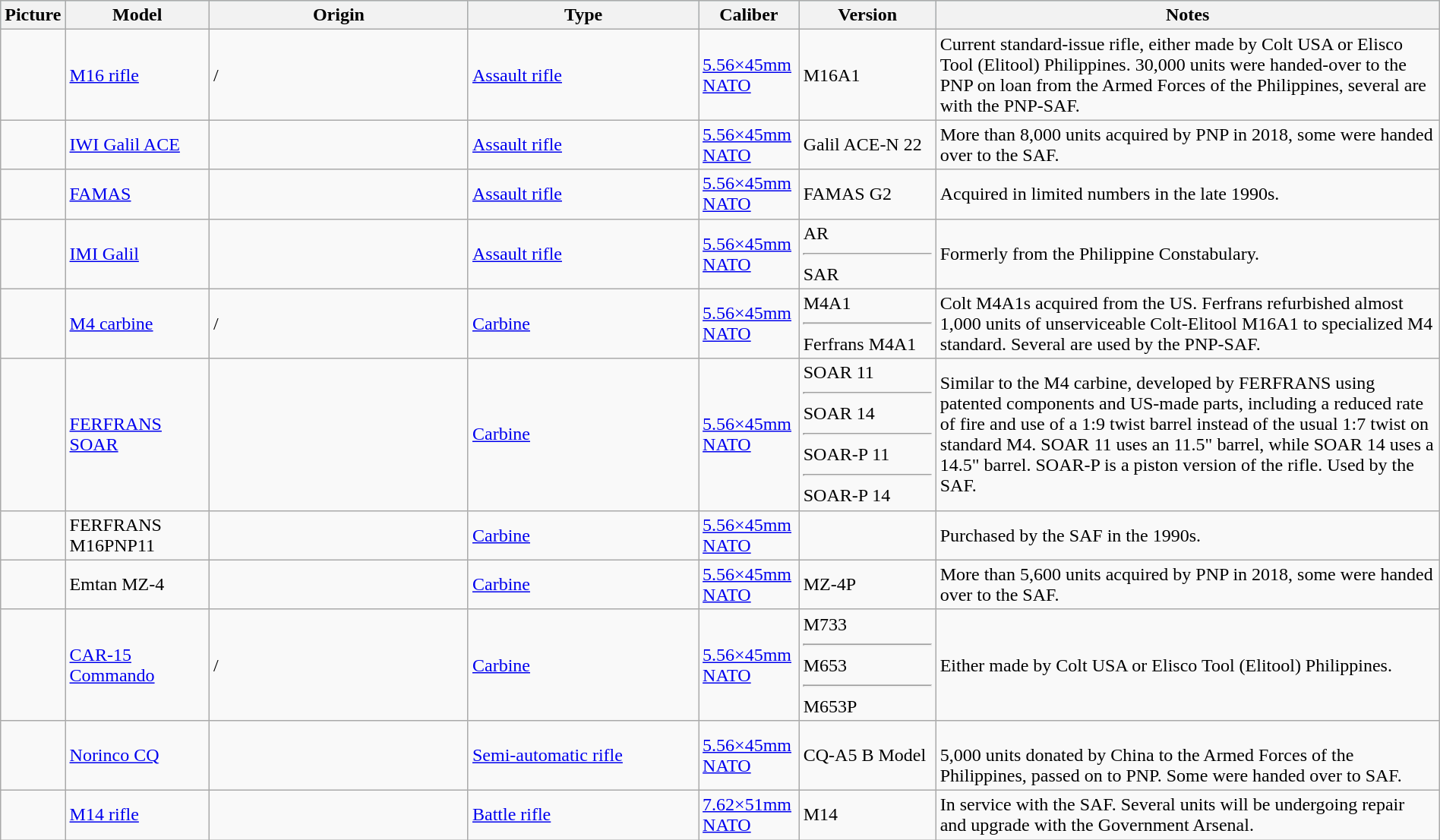<table class="wikitable" style="width:100%;">
<tr bgcolor=#B0E0E6>
<th style="width:3%;">Picture</th>
<th style="width:10%;">Model</th>
<th style="width:18%;">Origin</th>
<th style="width:16%;">Type</th>
<th style="width:7%;">Caliber</th>
<th style="width:%;">Version</th>
<th style="width:35%;">Notes</th>
</tr>
<tr>
<td></td>
<td><a href='#'>M16 rifle</a></td>
<td> /<br></td>
<td><a href='#'>Assault rifle</a></td>
<td><a href='#'>5.56×45mm NATO</a></td>
<td>M16A1</td>
<td>Current standard-issue rifle, either made by Colt USA or Elisco Tool (Elitool) Philippines. 30,000 units were handed-over to the PNP on loan from the Armed Forces of the Philippines, several are with the PNP-SAF.</td>
</tr>
<tr>
<td></td>
<td><a href='#'>IWI Galil ACE</a></td>
<td></td>
<td><a href='#'>Assault rifle</a></td>
<td><a href='#'>5.56×45mm NATO</a></td>
<td>Galil ACE-N 22</td>
<td>More than 8,000 units acquired by PNP in 2018, some were handed over to the SAF.</td>
</tr>
<tr>
<td></td>
<td><a href='#'>FAMAS</a></td>
<td></td>
<td><a href='#'>Assault rifle</a></td>
<td><a href='#'>5.56×45mm NATO</a></td>
<td>FAMAS G2</td>
<td>Acquired in limited numbers in the late 1990s.</td>
</tr>
<tr>
<td></td>
<td><a href='#'>IMI Galil</a></td>
<td></td>
<td><a href='#'>Assault rifle</a></td>
<td><a href='#'>5.56×45mm NATO</a></td>
<td>AR<hr>SAR</td>
<td>Formerly from the Philippine Constabulary.</td>
</tr>
<tr>
<td></td>
<td><a href='#'>M4 carbine</a></td>
<td> /<br></td>
<td><a href='#'>Carbine</a></td>
<td><a href='#'>5.56×45mm NATO</a></td>
<td>M4A1<hr>Ferfrans M4A1</td>
<td>Colt M4A1s acquired from the US. Ferfrans refurbished almost 1,000 units of unserviceable Colt-Elitool M16A1 to specialized M4 standard. Several are used by the PNP-SAF.</td>
</tr>
<tr>
<td></td>
<td><a href='#'>FERFRANS SOAR</a></td>
<td></td>
<td><a href='#'>Carbine</a></td>
<td><a href='#'>5.56×45mm NATO</a></td>
<td>SOAR 11<hr>SOAR 14<hr>SOAR-P 11<hr>SOAR-P 14</td>
<td>Similar to the M4 carbine, developed by FERFRANS using patented components and US-made parts, including a reduced rate of fire and use of a 1:9 twist barrel instead of the usual 1:7 twist on standard M4. SOAR 11 uses an 11.5" barrel, while SOAR 14 uses a 14.5" barrel. SOAR-P is a piston version of the rifle. Used by the SAF.</td>
</tr>
<tr>
<td></td>
<td>FERFRANS M16PNP11</td>
<td></td>
<td><a href='#'>Carbine</a></td>
<td><a href='#'>5.56×45mm NATO</a></td>
<td></td>
<td>Purchased by the SAF in the 1990s.</td>
</tr>
<tr>
<td></td>
<td>Emtan MZ-4</td>
<td></td>
<td><a href='#'>Carbine</a></td>
<td><a href='#'>5.56×45mm NATO</a></td>
<td>MZ-4P</td>
<td>More than 5,600 units acquired by PNP in 2018, some were handed over to the SAF.</td>
</tr>
<tr>
<td></td>
<td><a href='#'>CAR-15 Commando</a></td>
<td> /<br></td>
<td><a href='#'>Carbine</a></td>
<td><a href='#'>5.56×45mm NATO</a></td>
<td>M733<hr>M653<hr>M653P</td>
<td>Either made by Colt USA or Elisco Tool (Elitool) Philippines.</td>
</tr>
<tr>
<td></td>
<td><a href='#'>Norinco CQ</a></td>
<td></td>
<td><a href='#'>Semi-automatic rifle</a></td>
<td><a href='#'>5.56×45mm NATO</a></td>
<td>CQ-A5 B Model</td>
<td><br>5,000 units donated by China to the Armed Forces of the Philippines, passed on to PNP. Some were handed over to SAF.</td>
</tr>
<tr>
<td></td>
<td><a href='#'>M14 rifle</a></td>
<td></td>
<td><a href='#'>Battle rifle</a></td>
<td><a href='#'>7.62×51mm NATO</a></td>
<td>M14</td>
<td>In service with the SAF. Several units will be undergoing repair and upgrade with the Government Arsenal.</td>
</tr>
</table>
